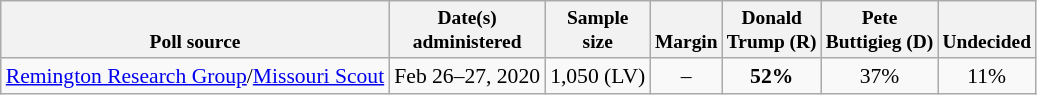<table class="wikitable" style="font-size:90%;text-align:center;">
<tr valign=bottom style="font-size:90%;">
<th>Poll source</th>
<th>Date(s)<br>administered</th>
<th>Sample<br>size</th>
<th>Margin<br></th>
<th>Donald<br>Trump (R)</th>
<th>Pete<br>Buttigieg (D)</th>
<th>Undecided</th>
</tr>
<tr>
<td style="text-align:left;"><a href='#'>Remington Research Group</a>/<a href='#'>Missouri Scout</a></td>
<td>Feb 26–27, 2020</td>
<td>1,050 (LV)</td>
<td>–</td>
<td><strong>52%</strong></td>
<td>37%</td>
<td>11%</td>
</tr>
</table>
